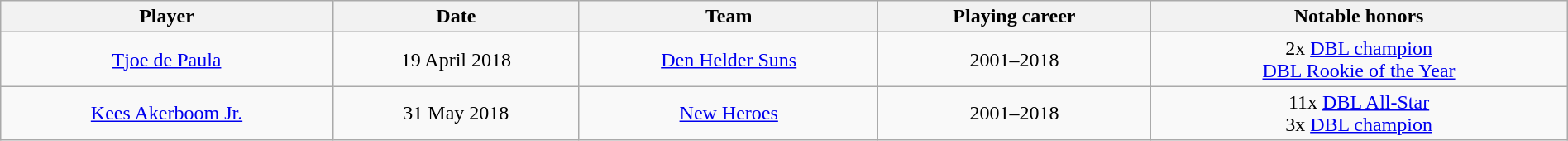<table class="wikitable sortable"  style="text-align:center; width:100%;">
<tr>
<th>Player</th>
<th>Date</th>
<th>Team</th>
<th>Playing career</th>
<th>Notable honors</th>
</tr>
<tr>
<td><a href='#'>Tjoe de Paula</a></td>
<td>19 April 2018</td>
<td><a href='#'>Den Helder Suns</a></td>
<td>2001–2018</td>
<td>2x <a href='#'>DBL champion</a> <br><a href='#'>DBL Rookie of the Year</a></td>
</tr>
<tr>
<td><a href='#'>Kees Akerboom Jr.</a></td>
<td>31 May 2018</td>
<td><a href='#'>New Heroes</a></td>
<td>2001–2018</td>
<td>11x <a href='#'>DBL All-Star</a><br>3x <a href='#'>DBL champion</a></td>
</tr>
</table>
